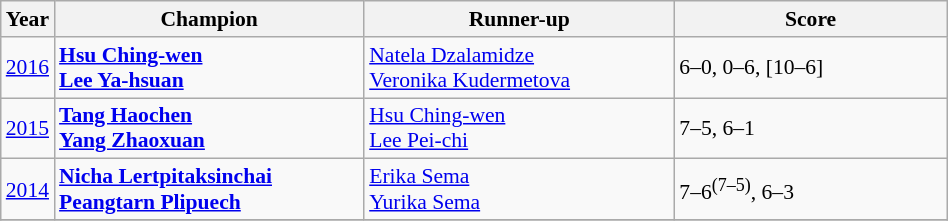<table class="wikitable" style="font-size:90%">
<tr>
<th>Year</th>
<th width="200">Champion</th>
<th width="200">Runner-up</th>
<th width="175">Score</th>
</tr>
<tr>
<td><a href='#'>2016</a></td>
<td> <strong><a href='#'>Hsu Ching-wen</a></strong><br>  <strong><a href='#'>Lee Ya-hsuan</a></strong></td>
<td> <a href='#'>Natela Dzalamidze</a><br>  <a href='#'>Veronika Kudermetova</a></td>
<td>6–0, 0–6, [10–6]</td>
</tr>
<tr>
<td><a href='#'>2015</a></td>
<td> <strong><a href='#'>Tang Haochen</a></strong><br>  <strong><a href='#'>Yang Zhaoxuan</a></strong></td>
<td> <a href='#'>Hsu Ching-wen</a><br>  <a href='#'>Lee Pei-chi</a></td>
<td>7–5, 6–1</td>
</tr>
<tr>
<td><a href='#'>2014</a></td>
<td> <strong><a href='#'>Nicha Lertpitaksinchai</a></strong><br> <strong><a href='#'>Peangtarn Plipuech</a></strong></td>
<td> <a href='#'>Erika Sema</a><br> <a href='#'>Yurika Sema</a></td>
<td>7–6<sup>(7–5)</sup>, 6–3</td>
</tr>
<tr>
</tr>
</table>
